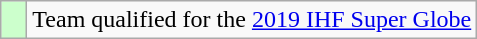<table class="wikitable" style="text-align: center;">
<tr>
<td width=10px bgcolor=#ccffcc></td>
<td>Team qualified for the <a href='#'>2019 IHF Super Globe</a></td>
</tr>
</table>
